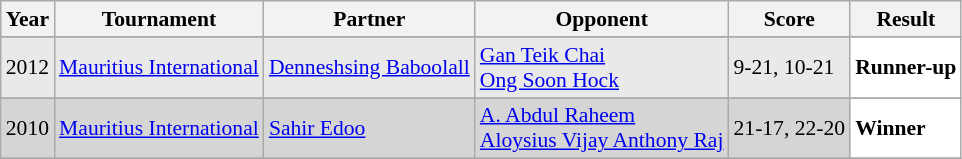<table class="sortable wikitable" style="font-size: 90%;">
<tr>
<th>Year</th>
<th>Tournament</th>
<th>Partner</th>
<th>Opponent</th>
<th>Score</th>
<th>Result</th>
</tr>
<tr>
</tr>
<tr style="background:#E9E9E9">
<td align="center">2012</td>
<td align="left"><a href='#'>Mauritius International</a></td>
<td align="left"> <a href='#'>Denneshsing Baboolall</a></td>
<td align="left"> <a href='#'>Gan Teik Chai</a><br> <a href='#'>Ong Soon Hock</a></td>
<td align="left">9-21, 10-21</td>
<td style="text-align:left; background:white"> <strong>Runner-up</strong></td>
</tr>
<tr>
</tr>
<tr style="background:#D5D5D5">
<td align="center">2010</td>
<td align="left"><a href='#'>Mauritius International</a></td>
<td align="left"> <a href='#'>Sahir Edoo</a></td>
<td align="left"> <a href='#'>A. Abdul Raheem</a><br> <a href='#'>Aloysius Vijay Anthony Raj</a></td>
<td align="left">21-17, 22-20</td>
<td style="text-align:left; background:white"> <strong>Winner</strong></td>
</tr>
<tr>
</tr>
</table>
